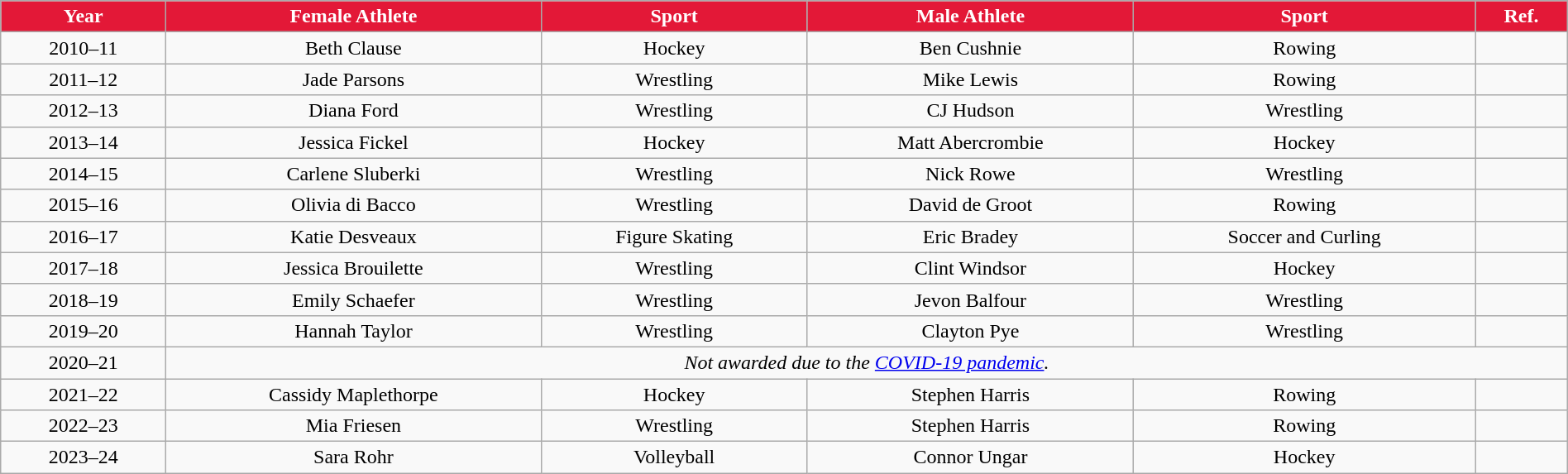<table class="wikitable" width="100%">
<tr align="center"  style=" background:#E31837;color:#FFFFFF;">
<td><strong>Year</strong></td>
<td><strong>Female Athlete</strong></td>
<td><strong>Sport</strong></td>
<td><strong>Male Athlete</strong></td>
<td><strong>Sport</strong></td>
<td><strong>Ref.</strong></td>
</tr>
<tr align="center" bgcolor="">
<td>2010–11</td>
<td>Beth Clause</td>
<td>Hockey</td>
<td>Ben Cushnie</td>
<td>Rowing</td>
<td></td>
</tr>
<tr align="center" bgcolor="">
<td>2011–12</td>
<td>Jade Parsons</td>
<td>Wrestling</td>
<td>Mike Lewis</td>
<td>Rowing</td>
<td></td>
</tr>
<tr align="center" bgcolor="">
<td>2012–13</td>
<td>Diana Ford</td>
<td>Wrestling</td>
<td>CJ Hudson</td>
<td>Wrestling</td>
<td></td>
</tr>
<tr align="center" bgcolor="">
<td>2013–14</td>
<td>Jessica Fickel</td>
<td>Hockey</td>
<td>Matt Abercrombie</td>
<td>Hockey</td>
<td></td>
</tr>
<tr align="center" bgcolor="">
<td>2014–15</td>
<td>Carlene Sluberki</td>
<td>Wrestling</td>
<td>Nick Rowe</td>
<td>Wrestling</td>
<td></td>
</tr>
<tr align="center" bgcolor="">
<td>2015–16</td>
<td>Olivia di Bacco</td>
<td>Wrestling</td>
<td>David de Groot</td>
<td>Rowing</td>
<td></td>
</tr>
<tr align="center" bgcolor="">
<td>2016–17</td>
<td>Katie Desveaux</td>
<td>Figure Skating</td>
<td>Eric Bradey</td>
<td>Soccer and Curling</td>
<td></td>
</tr>
<tr align="center" bgcolor="">
<td>2017–18</td>
<td>Jessica Brouilette</td>
<td>Wrestling</td>
<td>Clint Windsor</td>
<td>Hockey</td>
<td></td>
</tr>
<tr align="center" bgcolor="">
<td>2018–19</td>
<td>Emily Schaefer</td>
<td>Wrestling</td>
<td>Jevon Balfour</td>
<td>Wrestling</td>
<td></td>
</tr>
<tr align="center" bgcolor="">
<td>2019–20</td>
<td>Hannah Taylor</td>
<td>Wrestling</td>
<td>Clayton Pye</td>
<td>Wrestling</td>
<td></td>
</tr>
<tr align="center" bgcolor="">
<td>2020–21</td>
<td colspan="5"><em>Not awarded due to the <a href='#'>COVID-19 pandemic</a>.</em></td>
</tr>
<tr align="center" bgcolor="">
<td>2021–22</td>
<td>Cassidy Maplethorpe</td>
<td>Hockey</td>
<td>Stephen Harris</td>
<td>Rowing</td>
<td></td>
</tr>
<tr align="center" bgcolor="">
<td>2022–23</td>
<td>Mia Friesen</td>
<td>Wrestling</td>
<td>Stephen Harris</td>
<td>Rowing</td>
<td></td>
</tr>
<tr align="center" bgcolor="">
<td>2023–24</td>
<td>Sara Rohr</td>
<td>Volleyball</td>
<td>Connor Ungar</td>
<td>Hockey</td>
<td></td>
</tr>
</table>
